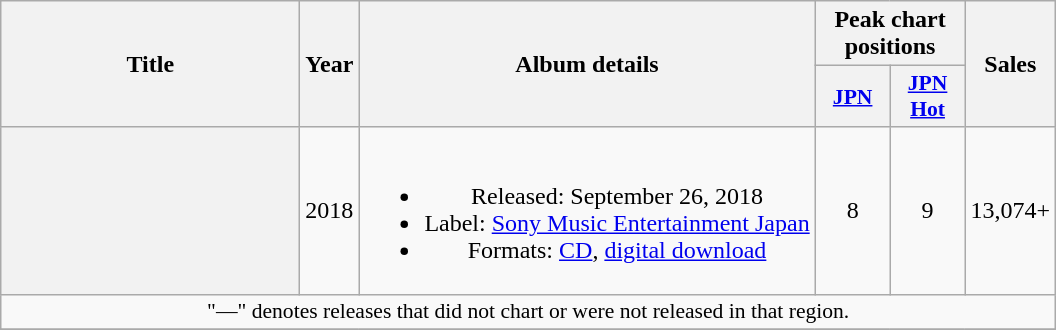<table class="wikitable plainrowheaders" style="text-align:center;">
<tr>
<th scope="col" rowspan="2" style="width:12em;">Title</th>
<th scope="col" rowspan="2">Year</th>
<th scope="col" rowspan="2">Album details</th>
<th scope="col" colspan="2">Peak chart positions</th>
<th scope="col" rowspan="2">Sales</th>
</tr>
<tr>
<th scope="col" style="width:3em;font-size:90%;"><a href='#'>JPN</a></th>
<th scope="col" style="width:3em;font-size:90%;"><a href='#'>JPN<br>Hot</a></th>
</tr>
<tr>
<th scope="row"></th>
<td>2018</td>
<td><br><ul><li>Released: September 26, 2018</li><li>Label: <a href='#'>Sony Music Entertainment Japan</a></li><li>Formats: <a href='#'>CD</a>, <a href='#'>digital download</a></li></ul></td>
<td>8</td>
<td>9</td>
<td>13,074+</td>
</tr>
<tr>
<td colspan="6" style="font-size:90%;">"—" denotes releases that did not chart or were not released in that region.</td>
</tr>
<tr>
</tr>
</table>
